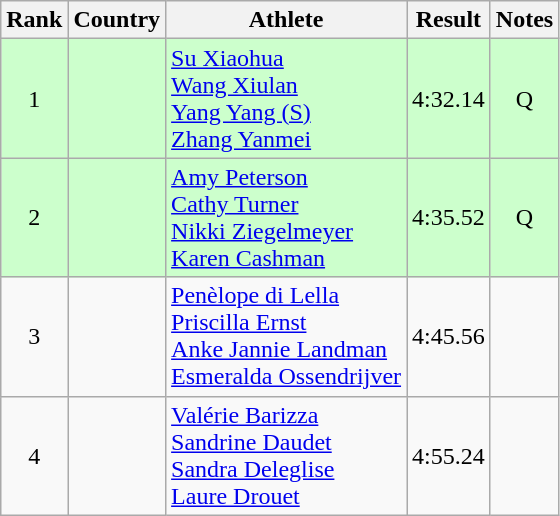<table class="wikitable" style="text-align:center">
<tr>
<th>Rank</th>
<th>Country</th>
<th>Athlete</th>
<th>Result</th>
<th>Notes</th>
</tr>
<tr bgcolor=ccffcc>
<td>1</td>
<td align=left></td>
<td align=left><a href='#'>Su Xiaohua</a> <br> <a href='#'>Wang Xiulan</a> <br> <a href='#'>Yang Yang (S)</a> <br> <a href='#'>Zhang Yanmei</a></td>
<td>4:32.14</td>
<td>Q</td>
</tr>
<tr bgcolor=ccffcc>
<td>2</td>
<td align=left></td>
<td align=left><a href='#'>Amy Peterson</a> <br> <a href='#'>Cathy Turner</a> <br> <a href='#'>Nikki Ziegelmeyer</a> <br> <a href='#'>Karen Cashman</a></td>
<td>4:35.52</td>
<td>Q</td>
</tr>
<tr>
<td>3</td>
<td align=left></td>
<td align=left><a href='#'>Penèlope di Lella</a> <br> <a href='#'>Priscilla Ernst</a> <br> <a href='#'>Anke Jannie Landman</a> <br> <a href='#'>Esmeralda Ossendrijver</a></td>
<td>4:45.56</td>
<td></td>
</tr>
<tr>
<td>4</td>
<td align=left></td>
<td align=left><a href='#'>Valérie Barizza</a> <br> <a href='#'>Sandrine Daudet</a> <br> <a href='#'>Sandra Deleglise</a> <br> <a href='#'>Laure Drouet</a></td>
<td>4:55.24</td>
<td></td>
</tr>
</table>
